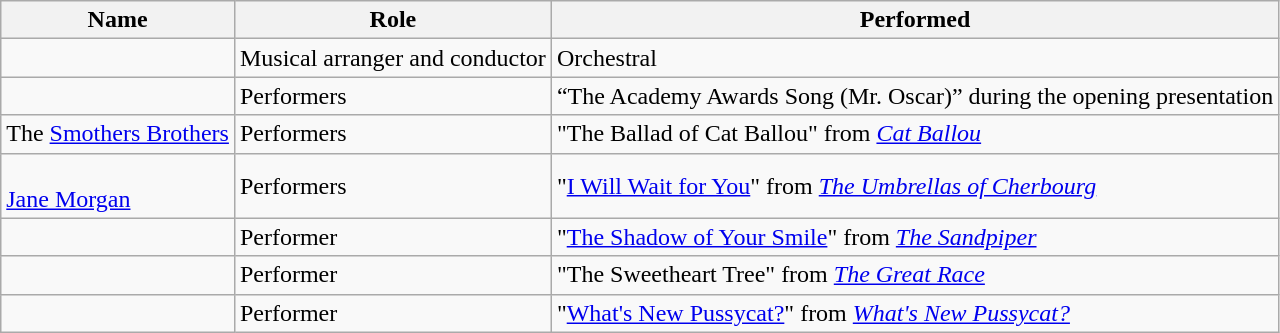<table class="wikitable sortable">
<tr>
<th>Name</th>
<th>Role</th>
<th>Performed</th>
</tr>
<tr>
<td></td>
<td>Musical arranger and conductor</td>
<td>Orchestral</td>
</tr>
<tr>
<td></td>
<td>Performers</td>
<td>“The Academy Awards Song (Mr. Oscar)” during the opening presentation</td>
</tr>
<tr>
<td>The <a href='#'>Smothers Brothers</a></td>
<td>Performers</td>
<td>"The Ballad of Cat Ballou" from <em><a href='#'>Cat Ballou</a></em></td>
</tr>
<tr>
<td><br><a href='#'>Jane Morgan</a></td>
<td>Performers</td>
<td>"<a href='#'>I Will Wait for You</a>" from <em><a href='#'>The Umbrellas of Cherbourg</a></em></td>
</tr>
<tr>
<td></td>
<td>Performer</td>
<td>"<a href='#'>The Shadow of Your Smile</a>" from <em><a href='#'>The Sandpiper</a></em></td>
</tr>
<tr>
<td></td>
<td>Performer</td>
<td>"The Sweetheart Tree" from <em><a href='#'>The Great Race</a></em></td>
</tr>
<tr>
<td></td>
<td>Performer</td>
<td>"<a href='#'>What's New Pussycat?</a>" from <em><a href='#'>What's New Pussycat?</a></em></td>
</tr>
</table>
